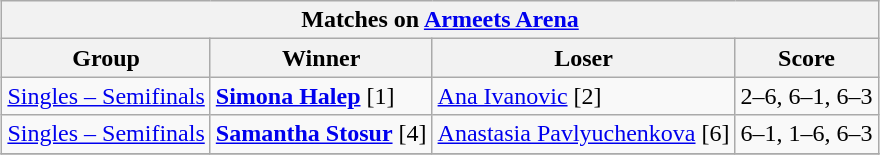<table class="wikitable collapsible uncollapsed" border=1 style="margin:1em auto;">
<tr>
<th colspan=4><strong>Matches on <a href='#'>Armeets Arena</a></strong></th>
</tr>
<tr>
<th>Group</th>
<th>Winner</th>
<th>Loser</th>
<th>Score</th>
</tr>
<tr>
<td><a href='#'>Singles – Semifinals</a></td>
<td> <strong><a href='#'>Simona Halep</a></strong> [1]</td>
<td> <a href='#'>Ana Ivanovic</a> [2]</td>
<td>2–6, 6–1, 6–3</td>
</tr>
<tr>
<td><a href='#'>Singles – Semifinals</a></td>
<td> <strong><a href='#'>Samantha Stosur</a></strong> [4]</td>
<td> <a href='#'>Anastasia Pavlyuchenkova</a> [6]</td>
<td>6–1, 1–6, 6–3</td>
</tr>
<tr>
</tr>
</table>
